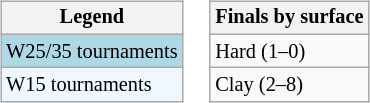<table>
<tr valign=top>
<td><br><table class="wikitable" style=font-size:85%;>
<tr>
<th>Legend</th>
</tr>
<tr style="background:lightblue;">
<td>W25/35 tournaments</td>
</tr>
<tr style="background:#f0f8ff;">
<td>W15 tournaments</td>
</tr>
</table>
</td>
<td><br><table class="wikitable" style=font-size:85%;>
<tr>
<th>Finals by surface</th>
</tr>
<tr>
<td>Hard (1–0)</td>
</tr>
<tr>
<td>Clay (2–8)</td>
</tr>
</table>
</td>
</tr>
</table>
